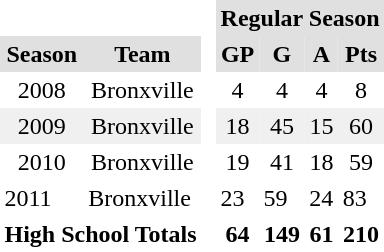<table border="0" cellpadding="3" cellspacing="0">
<tr align="center" bgcolor="#e0e0e0">
<th colspan="2" bgcolor="#ffffff"> </th>
<th rowspan="100" bgcolor="#ffffff"> </th>
<th colspan="4">Regular Season</th>
</tr>
<tr align="center" bgcolor="#e0e0e0">
<th>Season</th>
<th>Team</th>
<th>GP</th>
<th>G</th>
<th>A</th>
<th>Pts</th>
</tr>
<tr align="center">
<td>2008</td>
<td>Bronxville</td>
<td>4</td>
<td>4</td>
<td>4</td>
<td>8</td>
</tr>
<tr align="center" bgcolor="#f0f0f0">
<td>2009</td>
<td>Bronxville</td>
<td>18</td>
<td>45</td>
<td>15</td>
<td>60</td>
</tr>
<tr align="center">
<td>2010</td>
<td>Bronxville</td>
<td>19</td>
<td>41</td>
<td>18</td>
<td>59</td>
</tr>
<tr>
<td>2011</td>
<td>Bronxville</td>
<td>23</td>
<td>59</td>
<td>24</td>
<td>83</td>
</tr>
<tr align="center">
<th colspan="2">High School Totals</th>
<th>64</th>
<th>149</th>
<th>61</th>
<th>210</th>
</tr>
</table>
